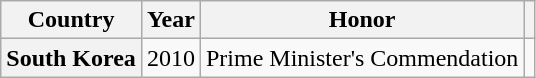<table class="wikitable plainrowheaders sortable" style="margin-right: 0;">
<tr>
<th scope="col">Country</th>
<th scope="col">Year</th>
<th scope="col">Honor</th>
<th scope="col" class="unsortable"></th>
</tr>
<tr>
<th scope="row">South Korea</th>
<td style="text-align:center">2010</td>
<td>Prime Minister's Commendation</td>
<td style="text-align:center"></td>
</tr>
</table>
